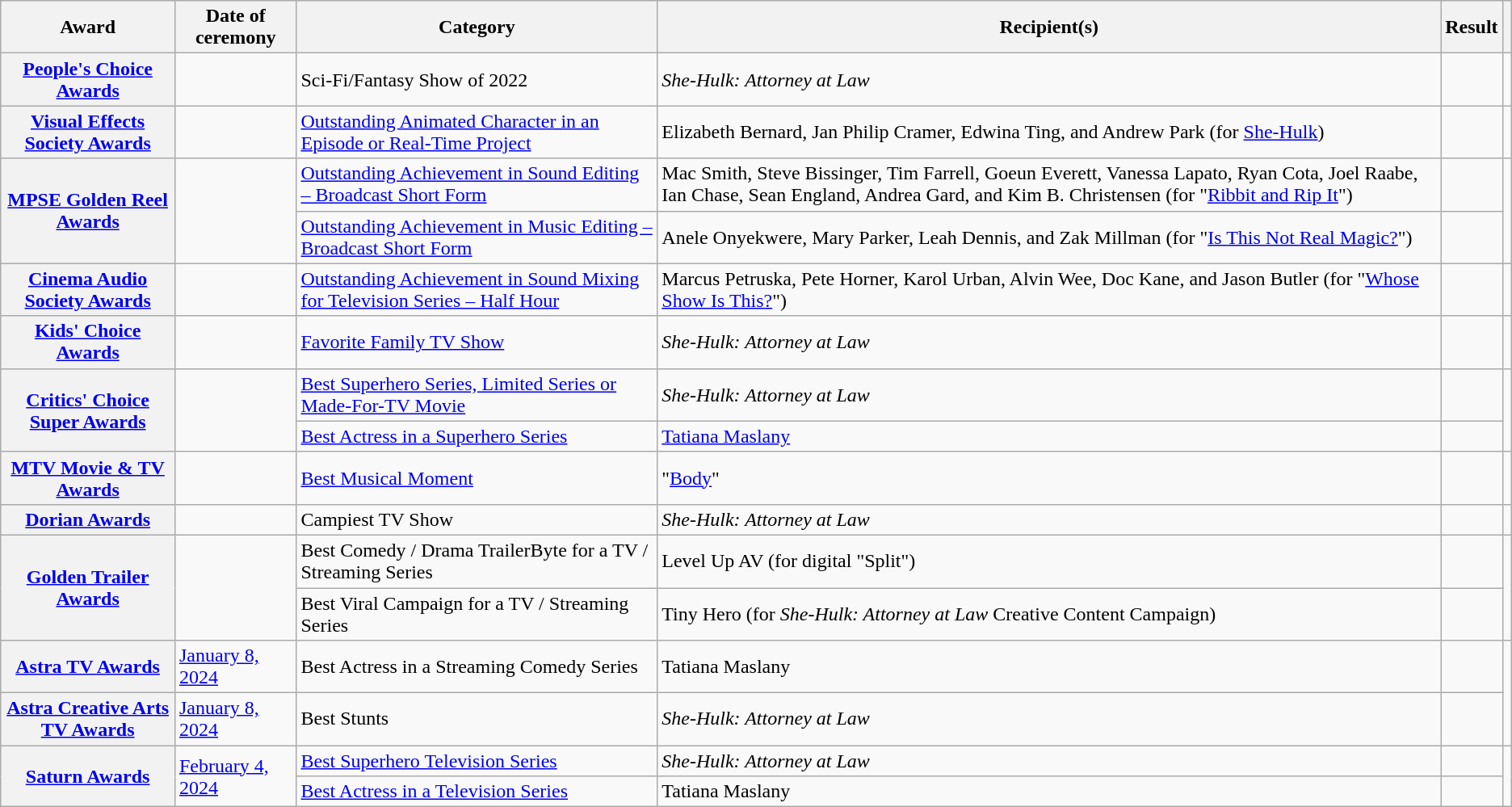<table class="wikitable sortable plainrowheaders col6center">
<tr>
<th scope="col">Award</th>
<th scope="col">Date of ceremony</th>
<th scope="col">Category</th>
<th scope="col">Recipient(s)</th>
<th scope="col">Result</th>
<th scope="col" class="unsortable"></th>
</tr>
<tr>
<th scope="row" style="text-align: center;"><a href='#'>People's Choice Awards</a></th>
<td><a href='#'></a></td>
<td>Sci-Fi/Fantasy Show of 2022</td>
<td><em>She-Hulk: Attorney at Law</em></td>
<td></td>
<td></td>
</tr>
<tr>
<th scope="row" style="text-align: center;"><a href='#'>Visual Effects Society Awards</a></th>
<td><a href='#'></a></td>
<td><a href='#'>Outstanding Animated Character in an Episode or Real-Time Project</a></td>
<td>Elizabeth Bernard, Jan Philip Cramer, Edwina Ting, and Andrew Park (for <a href='#'>She-Hulk</a>)</td>
<td></td>
<td></td>
</tr>
<tr>
<th scope="row" style="text-align: center;" rowspan="2"><a href='#'>MPSE Golden Reel Awards</a></th>
<td rowspan="2"><a href='#'></a></td>
<td><a href='#'>Outstanding Achievement in Sound Editing – Broadcast Short Form</a></td>
<td>Mac Smith, Steve Bissinger, Tim Farrell, Goeun Everett, Vanessa Lapato, Ryan Cota, Joel Raabe, Ian Chase, Sean England, Andrea Gard, and Kim B. Christensen (for "<a href='#'>Ribbit and Rip It</a>")</td>
<td></td>
<td rowspan="2"></td>
</tr>
<tr>
<td><a href='#'>Outstanding Achievement in Music Editing – Broadcast Short Form</a></td>
<td>Anele Onyekwere, Mary Parker, Leah Dennis, and Zak Millman (for "<a href='#'>Is This Not Real Magic?</a>")</td>
<td></td>
</tr>
<tr>
<th scope="row" style="text-align: center;"><a href='#'>Cinema Audio Society Awards</a></th>
<td><a href='#'></a></td>
<td><a href='#'>Outstanding Achievement in Sound Mixing for Television Series – Half Hour</a></td>
<td>Marcus Petruska, Pete Horner, Karol Urban, Alvin Wee, Doc Kane, and Jason Butler (for "<a href='#'>Whose Show Is This?</a>")</td>
<td></td>
<td></td>
</tr>
<tr>
<th scope="row" style="text-align: center;"><a href='#'>Kids' Choice Awards</a></th>
<td><a href='#'></a></td>
<td><a href='#'>Favorite Family TV Show</a></td>
<td><em>She-Hulk: Attorney at Law</em></td>
<td></td>
<td></td>
</tr>
<tr>
<th scope="row" rowspan="2" style="text-align:center;"><a href='#'>Critics' Choice Super Awards</a></th>
<td rowspan="2"><a href='#'></a></td>
<td><a href='#'>Best Superhero Series, Limited Series or Made-For-TV Movie</a></td>
<td><em>She-Hulk: Attorney at Law</em></td>
<td></td>
<td rowspan="2"></td>
</tr>
<tr>
<td><a href='#'>Best Actress in a Superhero Series</a></td>
<td><a href='#'>Tatiana Maslany</a></td>
<td></td>
</tr>
<tr>
<th scope="row" style="text-align:center;"><a href='#'>MTV Movie & TV Awards</a></th>
<td><a href='#'></a></td>
<td><a href='#'>Best Musical Moment</a></td>
<td>"<a href='#'>Body</a>"</td>
<td></td>
<td></td>
</tr>
<tr>
<th scope="row" style="text-align:center;"><a href='#'>Dorian Awards</a></th>
<td></td>
<td>Campiest TV Show</td>
<td><em>She-Hulk: Attorney at Law</em></td>
<td></td>
<td></td>
</tr>
<tr>
<th scope="row" rowspan="2" style="text-align:center;"><a href='#'>Golden Trailer Awards</a></th>
<td rowspan="2"></td>
<td>Best Comedy / Drama TrailerByte for a TV / Streaming Series</td>
<td>Level Up AV (for digital "Split")</td>
<td></td>
<td rowspan="2"></td>
</tr>
<tr>
<td>Best Viral Campaign for a TV / Streaming Series</td>
<td>Tiny Hero (for <em>She-Hulk: Attorney at Law</em> Creative Content Campaign)</td>
<td></td>
</tr>
<tr>
<th scope="row" style="text-align:center;"><a href='#'>Astra TV Awards</a></th>
<td><a href='#'>January 8, 2024</a></td>
<td>Best Actress in a Streaming Comedy Series</td>
<td>Tatiana Maslany</td>
<td></td>
<td rowspan="2" style="text-align:center;"></td>
</tr>
<tr>
<th scope="row" style="text-align:center;"><a href='#'>Astra Creative Arts TV Awards</a></th>
<td><a href='#'>January 8, 2024</a></td>
<td>Best Stunts</td>
<td><em>She-Hulk: Attorney at Law</em></td>
<td></td>
</tr>
<tr>
<th scope="row" rowspan="2" style="text-align:center;"><a href='#'>Saturn Awards</a></th>
<td rowspan="2"><a href='#'>February 4, 2024</a></td>
<td><a href='#'>Best Superhero Television Series</a></td>
<td><em>She-Hulk: Attorney at Law</em></td>
<td></td>
<td rowspan="2" style="text-align:center;"></td>
</tr>
<tr>
<td><a href='#'>Best Actress in a Television Series</a></td>
<td>Tatiana Maslany</td>
<td></td>
</tr>
</table>
